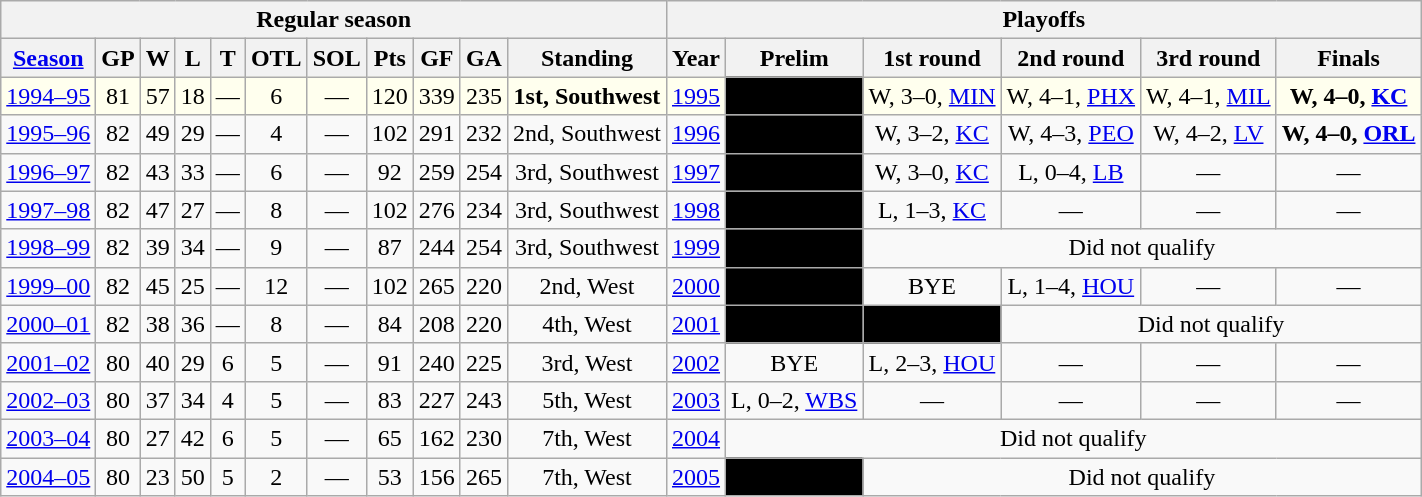<table class="wikitable" style="text-align:center">
<tr>
<th colspan=11>Regular season</th>
<th colspan=6>Playoffs</th>
</tr>
<tr>
<th><a href='#'>Season</a></th>
<th>GP</th>
<th>W</th>
<th>L</th>
<th>T</th>
<th>OTL</th>
<th>SOL</th>
<th>Pts</th>
<th>GF</th>
<th>GA</th>
<th>Standing</th>
<th>Year</th>
<th>Prelim</th>
<th>1st round</th>
<th>2nd round</th>
<th>3rd round</th>
<th>Finals</th>
</tr>
<tr bgcolor="#ffffee">
<td><a href='#'>1994–95</a></td>
<td>81</td>
<td>57</td>
<td>18</td>
<td>—</td>
<td>6</td>
<td>—</td>
<td>120</td>
<td>339</td>
<td>235</td>
<td><strong>1st, Southwest</strong></td>
<td><a href='#'>1995</a></td>
<td bgcolor=#000000>—</td>
<td>W, 3–0, <a href='#'>MIN</a></td>
<td>W, 4–1, <a href='#'>PHX</a></td>
<td>W, 4–1, <a href='#'>MIL</a></td>
<td><strong>W, 4–0, <a href='#'>KC</a></strong></td>
</tr>
<tr>
<td><a href='#'>1995–96</a></td>
<td>82</td>
<td>49</td>
<td>29</td>
<td>—</td>
<td>4</td>
<td>—</td>
<td>102</td>
<td>291</td>
<td>232</td>
<td>2nd, Southwest</td>
<td><a href='#'>1996</a></td>
<td bgcolor=#000000>—</td>
<td>W, 3–2, <a href='#'>KC</a></td>
<td>W, 4–3, <a href='#'>PEO</a></td>
<td>W, 4–2, <a href='#'>LV</a></td>
<td><strong>W, 4–0, <a href='#'>ORL</a></strong></td>
</tr>
<tr>
<td><a href='#'>1996–97</a></td>
<td>82</td>
<td>43</td>
<td>33</td>
<td>—</td>
<td>6</td>
<td>—</td>
<td>92</td>
<td>259</td>
<td>254</td>
<td>3rd, Southwest</td>
<td><a href='#'>1997</a></td>
<td bgcolor=#000000>—</td>
<td>W, 3–0, <a href='#'>KC</a></td>
<td>L, 0–4, <a href='#'>LB</a></td>
<td>—</td>
<td>—</td>
</tr>
<tr>
<td><a href='#'>1997–98</a></td>
<td>82</td>
<td>47</td>
<td>27</td>
<td>—</td>
<td>8</td>
<td>—</td>
<td>102</td>
<td>276</td>
<td>234</td>
<td>3rd, Southwest</td>
<td><a href='#'>1998</a></td>
<td bgcolor=#000000>—</td>
<td>L, 1–3, <a href='#'>KC</a></td>
<td>—</td>
<td>—</td>
<td>—</td>
</tr>
<tr>
<td><a href='#'>1998–99</a></td>
<td>82</td>
<td>39</td>
<td>34</td>
<td>—</td>
<td>9</td>
<td>—</td>
<td>87</td>
<td>244</td>
<td>254</td>
<td>3rd, Southwest</td>
<td><a href='#'>1999</a></td>
<td bgcolor=#000000>—</td>
<td colspan="4">Did not qualify</td>
</tr>
<tr>
<td><a href='#'>1999–00</a></td>
<td>82</td>
<td>45</td>
<td>25</td>
<td>—</td>
<td>12</td>
<td>—</td>
<td>102</td>
<td>265</td>
<td>220</td>
<td>2nd, West</td>
<td><a href='#'>2000</a></td>
<td bgcolor=#000000>—</td>
<td>BYE</td>
<td>L, 1–4, <a href='#'>HOU</a></td>
<td>—</td>
<td>—</td>
</tr>
<tr>
<td><a href='#'>2000–01</a></td>
<td>82</td>
<td>38</td>
<td>36</td>
<td>—</td>
<td>8</td>
<td>—</td>
<td>84</td>
<td>208</td>
<td>220</td>
<td>4th, West</td>
<td><a href='#'>2001</a></td>
<td bgcolor=#000000>—</td>
<td bgcolor=#000000>—</td>
<td colspan="3">Did not qualify</td>
</tr>
<tr>
<td><a href='#'>2001–02</a></td>
<td>80</td>
<td>40</td>
<td>29</td>
<td>6</td>
<td>5</td>
<td>—</td>
<td>91</td>
<td>240</td>
<td>225</td>
<td>3rd, West</td>
<td><a href='#'>2002</a></td>
<td>BYE</td>
<td>L, 2–3, <a href='#'>HOU</a></td>
<td>—</td>
<td>—</td>
<td>—</td>
</tr>
<tr>
<td><a href='#'>2002–03</a></td>
<td>80</td>
<td>37</td>
<td>34</td>
<td>4</td>
<td>5</td>
<td>—</td>
<td>83</td>
<td>227</td>
<td>243</td>
<td>5th, West</td>
<td><a href='#'>2003</a></td>
<td>L, 0–2, <a href='#'>WBS</a></td>
<td>—</td>
<td>—</td>
<td>—</td>
<td>—</td>
</tr>
<tr>
<td><a href='#'>2003–04</a></td>
<td>80</td>
<td>27</td>
<td>42</td>
<td>6</td>
<td>5</td>
<td>—</td>
<td>65</td>
<td>162</td>
<td>230</td>
<td>7th, West</td>
<td><a href='#'>2004</a></td>
<td colspan="5">Did not qualify</td>
</tr>
<tr>
<td><a href='#'>2004–05</a></td>
<td>80</td>
<td>23</td>
<td>50</td>
<td>5</td>
<td>2</td>
<td>—</td>
<td>53</td>
<td>156</td>
<td>265</td>
<td>7th, West</td>
<td><a href='#'>2005</a></td>
<td bgcolor=#000000>—</td>
<td colspan="4">Did not qualify</td>
</tr>
</table>
